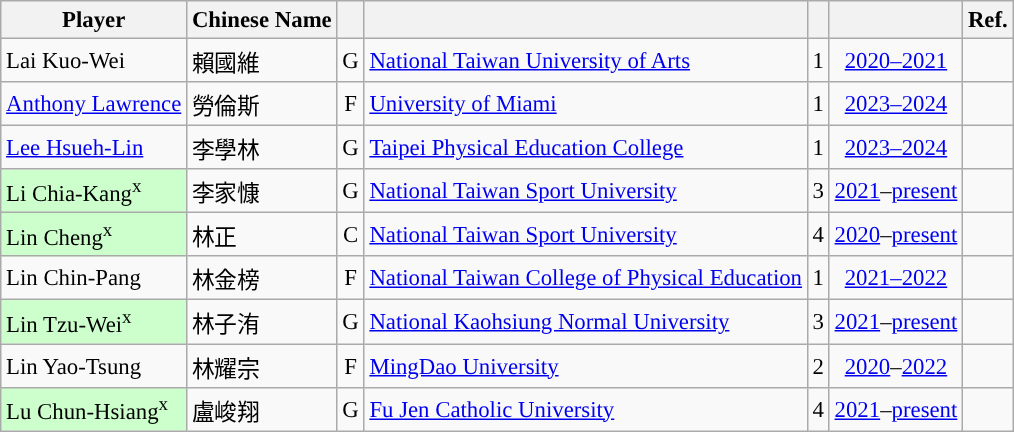<table class="wikitable sortable" style="font-size:95%; text-align:left;">
<tr>
<th>Player</th>
<th>Chinese Name</th>
<th></th>
<th></th>
<th></th>
<th></th>
<th>Ref.</th>
</tr>
<tr>
<td>Lai Kuo-Wei</td>
<td>賴國維</td>
<td align="center">G</td>
<td><a href='#'>National Taiwan University of Arts</a></td>
<td align="center">1</td>
<td align="center"><a href='#'>2020–2021</a></td>
<td></td>
</tr>
<tr>
<td><a href='#'>Anthony Lawrence</a></td>
<td>勞倫斯</td>
<td align="center">F</td>
<td><a href='#'>University of Miami</a></td>
<td align="center">1</td>
<td align="center"><a href='#'>2023–2024</a></td>
<td></td>
</tr>
<tr>
<td><a href='#'>Lee Hsueh-Lin</a></td>
<td>李學林</td>
<td align="center">G</td>
<td><a href='#'>Taipei Physical Education College</a></td>
<td align="center">1</td>
<td align="center"><a href='#'>2023–2024</a></td>
<td></td>
</tr>
<tr>
<td bgcolor="#CCFFCC">Li Chia-Kang<sup>x</sup></td>
<td>李家慷</td>
<td align="center">G</td>
<td><a href='#'>National Taiwan Sport University</a></td>
<td align="center">3</td>
<td align="center"><a href='#'>2021</a>–<a href='#'>present</a></td>
<td></td>
</tr>
<tr>
<td bgcolor="#CCFFCC">Lin Cheng<sup>x</sup></td>
<td>林正</td>
<td align="center">C</td>
<td><a href='#'>National Taiwan Sport University</a></td>
<td align="center">4</td>
<td align="center"><a href='#'>2020</a>–<a href='#'>present</a></td>
<td></td>
</tr>
<tr>
<td>Lin Chin-Pang</td>
<td>林金榜</td>
<td align="center">F</td>
<td><a href='#'>National Taiwan College of Physical Education</a></td>
<td align="center">1</td>
<td align="center"><a href='#'>2021–2022</a></td>
<td></td>
</tr>
<tr>
<td bgcolor="#CCFFCC">Lin Tzu-Wei<sup>x</sup></td>
<td>林子洧</td>
<td align="center">G</td>
<td><a href='#'>National Kaohsiung Normal University</a></td>
<td align="center">3</td>
<td align="center"><a href='#'>2021</a>–<a href='#'>present</a></td>
<td></td>
</tr>
<tr>
<td>Lin Yao-Tsung</td>
<td>林耀宗</td>
<td align="center">F</td>
<td><a href='#'>MingDao University</a></td>
<td align="center">2</td>
<td align="center"><a href='#'>2020</a>–<a href='#'>2022</a></td>
<td></td>
</tr>
<tr>
<td bgcolor="#CCFFCC">Lu Chun-Hsiang<sup>x</sup></td>
<td>盧峻翔</td>
<td align="center">G</td>
<td><a href='#'>Fu Jen Catholic University</a></td>
<td align="center">4</td>
<td align="center"><a href='#'>2021</a>–<a href='#'>present</a></td>
<td></td>
</tr>
</table>
